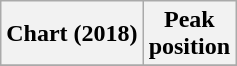<table class="wikitable plainrowheaders" style="text-align:center">
<tr>
<th>Chart (2018)</th>
<th>Peak<br>position</th>
</tr>
<tr>
</tr>
</table>
